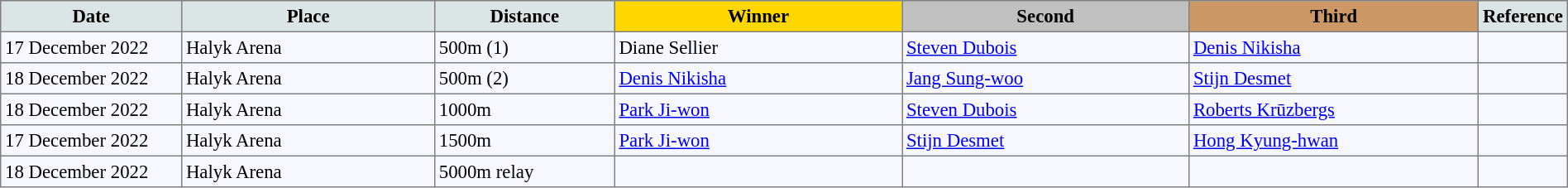<table bgcolor="#f7f8ff" cellpadding="3" cellspacing="0" border="1" style="font-size: 95%; border: gray solid 1px; border-collapse: collapse;">
<tr bgcolor="#cccccc" (1>
<td width="150" align="center" bgcolor="#dce5e5"><strong>Date</strong></td>
<td width="220" align="center" bgcolor="#dce5e5"><strong>Place</strong></td>
<td width="150" align="center" bgcolor="#dce5e5"><strong>Distance</strong></td>
<td align="center" bgcolor="gold" width="250"><strong>Winner</strong></td>
<td align="center" bgcolor="silver" width="250"><strong>Second</strong></td>
<td width="250" align="center" bgcolor="#cc9966"><strong>Third</strong></td>
<td width="30" align="center" bgcolor="#dce5e5"><strong>Reference</strong></td>
</tr>
<tr align="left">
<td>17 December 2022</td>
<td>Halyk Arena</td>
<td>500m (1)</td>
<td> Diane Sellier</td>
<td> <a href='#'>Steven Dubois</a></td>
<td> <a href='#'>Denis Nikisha</a></td>
<td></td>
</tr>
<tr align="left">
<td>18 December 2022</td>
<td>Halyk Arena</td>
<td>500m (2)</td>
<td> <a href='#'>Denis Nikisha</a></td>
<td> <a href='#'>Jang Sung-woo</a></td>
<td> <a href='#'>Stijn Desmet</a></td>
<td></td>
</tr>
<tr align="left">
<td>18 December 2022</td>
<td>Halyk Arena</td>
<td>1000m</td>
<td> <a href='#'>Park Ji-won</a></td>
<td> <a href='#'>Steven Dubois</a></td>
<td> <a href='#'>Roberts Krūzbergs</a></td>
<td></td>
</tr>
<tr align="left">
<td>17 December 2022</td>
<td>Halyk Arena</td>
<td>1500m</td>
<td> <a href='#'>Park Ji-won</a></td>
<td> <a href='#'>Stijn Desmet</a></td>
<td> <a href='#'>Hong Kyung-hwan</a></td>
<td></td>
</tr>
<tr align="left">
<td>18 December 2022</td>
<td>Halyk Arena</td>
<td>5000m relay</td>
<td></td>
<td></td>
<td></td>
<td></td>
</tr>
</table>
